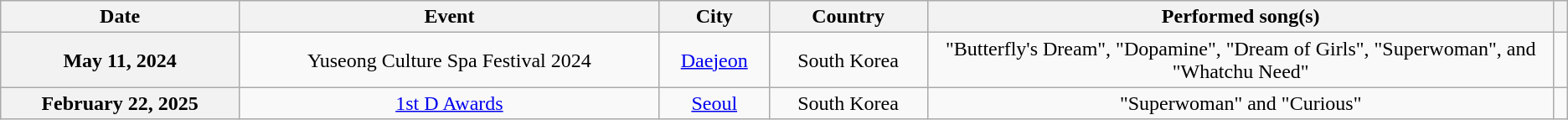<table class="wikitable plainrowheaders sortable" style="text-align:center">
<tr>
<th scope="col">Date</th>
<th scope="col">Event</th>
<th scope="col">City</th>
<th scope="col">Country</th>
<th scope="col" style="width:40%">Performed song(s)</th>
<th scope="col" class="unsortable"></th>
</tr>
<tr>
<th scope="row">May 11, 2024</th>
<td>Yuseong Culture Spa Festival 2024</td>
<td><a href='#'>Daejeon</a></td>
<td>South Korea</td>
<td>"Butterfly's Dream", "Dopamine", "Dream of Girls", "Superwoman", and "Whatchu Need"</td>
<td></td>
</tr>
<tr>
<th scope="row">February 22, 2025</th>
<td><a href='#'>1st D Awards</a></td>
<td><a href='#'>Seoul</a></td>
<td>South Korea</td>
<td>"Superwoman" and "Curious"</td>
<td></td>
</tr>
</table>
